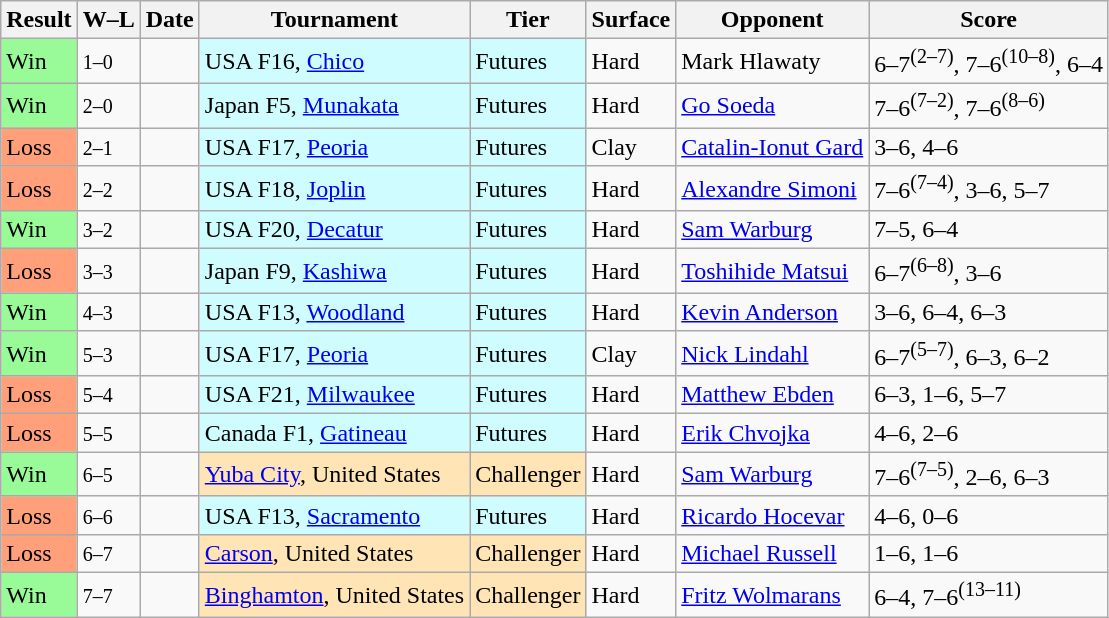<table class="sortable wikitable">
<tr>
<th>Result</th>
<th class="unsortable">W–L</th>
<th>Date</th>
<th>Tournament</th>
<th>Tier</th>
<th>Surface</th>
<th>Opponent</th>
<th class="unsortable">Score</th>
</tr>
<tr>
<td bgcolor=98FB98>Win</td>
<td><small>1–0</small></td>
<td></td>
<td style="background:#cffcff;">USA F16, <a href='#'>Chico</a></td>
<td style="background:#cffcff;">Futures</td>
<td>Hard</td>
<td> Mark Hlawaty</td>
<td>6–7<sup>(2–7)</sup>, 7–6<sup>(10–8)</sup>, 6–4</td>
</tr>
<tr>
<td bgcolor=98FB98>Win</td>
<td><small>2–0</small></td>
<td></td>
<td style="background:#cffcff;">Japan F5, <a href='#'>Munakata</a></td>
<td style="background:#cffcff;">Futures</td>
<td>Hard</td>
<td> <a href='#'>Go Soeda</a></td>
<td>7–6<sup>(7–2)</sup>, 7–6<sup>(8–6)</sup></td>
</tr>
<tr>
<td bgcolor=FFA07A>Loss</td>
<td><small>2–1</small></td>
<td></td>
<td style="background:#cffcff;">USA F17, <a href='#'>Peoria</a></td>
<td style="background:#cffcff;">Futures</td>
<td>Clay</td>
<td> <a href='#'>Catalin-Ionut Gard</a></td>
<td>3–6, 4–6</td>
</tr>
<tr>
<td bgcolor=FFA07A>Loss</td>
<td><small>2–2</small></td>
<td></td>
<td style="background:#cffcff;">USA F18, <a href='#'>Joplin</a></td>
<td style="background:#cffcff;">Futures</td>
<td>Hard</td>
<td> <a href='#'>Alexandre Simoni</a></td>
<td>7–6<sup>(7–4)</sup>, 3–6, 5–7</td>
</tr>
<tr>
<td bgcolor=98FB98>Win</td>
<td><small>3–2</small></td>
<td></td>
<td style="background:#cffcff;">USA F20, <a href='#'>Decatur</a></td>
<td style="background:#cffcff;">Futures</td>
<td>Hard</td>
<td> <a href='#'>Sam Warburg</a></td>
<td>7–5, 6–4</td>
</tr>
<tr>
<td bgcolor=FFA07A>Loss</td>
<td><small>3–3</small></td>
<td></td>
<td style="background:#cffcff;">Japan F9, <a href='#'>Kashiwa</a></td>
<td style="background:#cffcff;">Futures</td>
<td>Hard</td>
<td> <a href='#'>Toshihide Matsui</a></td>
<td>6–7<sup>(6–8)</sup>, 3–6</td>
</tr>
<tr>
<td bgcolor=98FB98>Win</td>
<td><small>4–3</small></td>
<td></td>
<td style="background:#cffcff;">USA F13, <a href='#'>Woodland</a></td>
<td style="background:#cffcff;">Futures</td>
<td>Hard</td>
<td> <a href='#'>Kevin Anderson</a></td>
<td>3–6, 6–4, 6–3</td>
</tr>
<tr>
<td bgcolor=98FB98>Win</td>
<td><small>5–3</small></td>
<td></td>
<td style="background:#cffcff;">USA F17, <a href='#'>Peoria</a></td>
<td style="background:#cffcff;">Futures</td>
<td>Clay</td>
<td> <a href='#'>Nick Lindahl</a></td>
<td>6–7<sup>(5–7)</sup>, 6–3, 6–2</td>
</tr>
<tr>
<td bgcolor=FFA07A>Loss</td>
<td><small>5–4</small></td>
<td></td>
<td style="background:#cffcff;">USA F21, <a href='#'>Milwaukee</a></td>
<td style="background:#cffcff;">Futures</td>
<td>Hard</td>
<td> <a href='#'>Matthew Ebden</a></td>
<td>6–3, 1–6, 5–7</td>
</tr>
<tr>
<td bgcolor=FFA07A>Loss</td>
<td><small>5–5</small></td>
<td></td>
<td style="background:#cffcff;">Canada F1, <a href='#'>Gatineau</a></td>
<td style="background:#cffcff;">Futures</td>
<td>Hard</td>
<td> <a href='#'>Erik Chvojka</a></td>
<td>4–6, 2–6</td>
</tr>
<tr>
<td bgcolor=98FB98>Win</td>
<td><small>6–5</small></td>
<td></td>
<td style="background:moccasin;"><a href='#'>Yuba City</a>, United States</td>
<td style="background:moccasin;">Challenger</td>
<td>Hard</td>
<td> <a href='#'>Sam Warburg</a></td>
<td>7–6<sup>(7–5)</sup>, 2–6, 6–3</td>
</tr>
<tr>
<td bgcolor=FFA07A>Loss</td>
<td><small>6–6</small></td>
<td></td>
<td style="background:#cffcff;">USA F13, <a href='#'>Sacramento</a></td>
<td style="background:#cffcff;">Futures</td>
<td>Hard</td>
<td> <a href='#'>Ricardo Hocevar</a></td>
<td>4–6, 0–6</td>
</tr>
<tr>
<td bgcolor=FFA07A>Loss</td>
<td><small>6–7</small></td>
<td></td>
<td style="background:moccasin;"><a href='#'>Carson</a>, United States</td>
<td style="background:moccasin;">Challenger</td>
<td>Hard</td>
<td> <a href='#'>Michael Russell</a></td>
<td>1–6, 1–6</td>
</tr>
<tr>
<td bgcolor=98FB98>Win</td>
<td><small>7–7</small></td>
<td></td>
<td style="background:moccasin;"><a href='#'>Binghamton</a>, United States</td>
<td style="background:moccasin;">Challenger</td>
<td>Hard</td>
<td> <a href='#'>Fritz Wolmarans</a></td>
<td>6–4, 7–6<sup>(13–11)</sup></td>
</tr>
</table>
